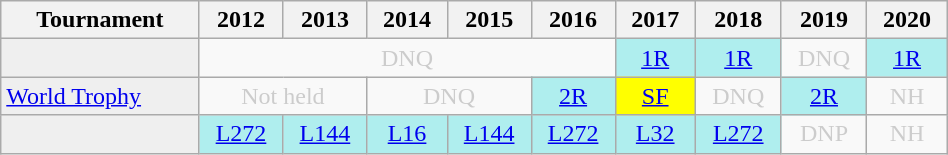<table class="wikitable" style="width:50%; margin:0">
<tr>
<th>Tournament</th>
<th>2012</th>
<th>2013</th>
<th>2014</th>
<th>2015</th>
<th>2016</th>
<th>2017</th>
<th>2018</th>
<th>2019</th>
<th>2020</th>
</tr>
<tr>
<td style="background:#efefef;"></td>
<td colspan="5" style="text-align:center; color:#ccc;">DNQ</td>
<td style="text-align:center; background:#afeeee;"><a href='#'>1R</a></td>
<td style="text-align:center; background:#afeeee;"><a href='#'>1R</a></td>
<td style="text-align:center; color:#ccc;">DNQ</td>
<td style="text-align:center; background:#afeeee;"><a href='#'>1R</a></td>
</tr>
<tr>
<td style="background:#efefef;"><a href='#'>World Trophy</a></td>
<td colspan="2" style="text-align:center; color:#ccc;">Not held</td>
<td colspan="2" style="text-align:center; color:#ccc;">DNQ</td>
<td style="text-align:center; background:#afeeee;"><a href='#'>2R</a></td>
<td style="text-align:center; background:yellow;"><a href='#'>SF</a></td>
<td style="text-align:center; color:#ccc;">DNQ</td>
<td style="text-align:center; background:#afeeee;"><a href='#'>2R</a></td>
<td style="text-align:center; color:#ccc;">NH</td>
</tr>
<tr>
<td style="background:#efefef;"></td>
<td style="text-align:center; background:#afeeee;"><a href='#'>L272</a></td>
<td style="text-align:center; background:#afeeee;"><a href='#'>L144</a></td>
<td style="text-align:center; background:#afeeee;"><a href='#'>L16</a></td>
<td style="text-align:center; background:#afeeee;"><a href='#'>L144</a></td>
<td style="text-align:center; background:#afeeee;"><a href='#'>L272</a></td>
<td style="text-align:center; background:#afeeee;"><a href='#'>L32</a></td>
<td style="text-align:center; background:#afeeee;"><a href='#'>L272</a></td>
<td style="text-align:center; color:#ccc;">DNP</td>
<td style="text-align:center; color:#ccc;">NH</td>
</tr>
</table>
